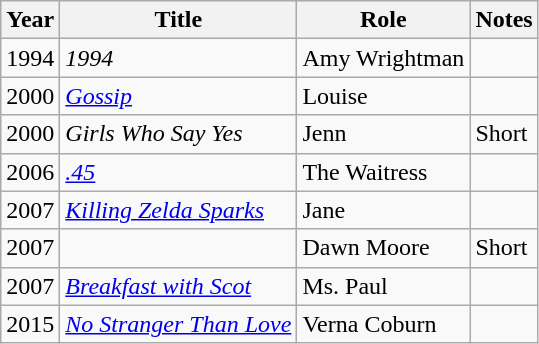<table class="wikitable sortable">
<tr>
<th>Year</th>
<th>Title</th>
<th>Role</th>
<th class="unsortable">Notes</th>
</tr>
<tr>
<td>1994</td>
<td><em>1994</em></td>
<td>Amy Wrightman</td>
<td></td>
</tr>
<tr>
<td>2000</td>
<td><em><a href='#'>Gossip</a></em></td>
<td>Louise</td>
<td></td>
</tr>
<tr>
<td>2000</td>
<td><em>Girls Who Say Yes</em></td>
<td>Jenn</td>
<td>Short</td>
</tr>
<tr>
<td>2006</td>
<td><em><a href='#'>.45</a></em></td>
<td>The Waitress</td>
<td></td>
</tr>
<tr>
<td>2007</td>
<td><em><a href='#'>Killing Zelda Sparks</a></em></td>
<td>Jane</td>
<td></td>
</tr>
<tr>
<td>2007</td>
<td><em></em></td>
<td>Dawn Moore</td>
<td>Short</td>
</tr>
<tr>
<td>2007</td>
<td><em><a href='#'>Breakfast with Scot</a></em></td>
<td>Ms. Paul</td>
<td></td>
</tr>
<tr>
<td>2015</td>
<td><em><a href='#'>No Stranger Than Love</a></em></td>
<td>Verna Coburn</td>
<td></td>
</tr>
</table>
